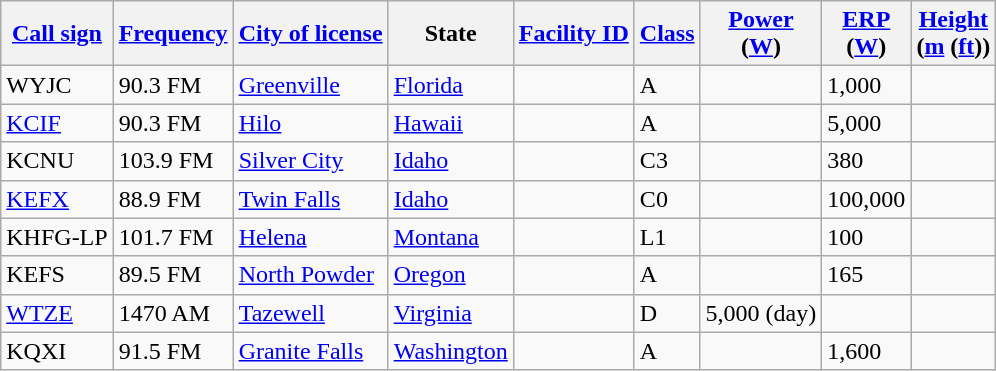<table class="wikitable sortable">
<tr>
<th><a href='#'>Call sign</a></th>
<th data-sort-type="number"><a href='#'>Frequency</a></th>
<th><a href='#'>City of license</a></th>
<th>State</th>
<th data-sort-type="number"><a href='#'>Facility ID</a></th>
<th><a href='#'>Class</a></th>
<th data-sort-type="number"><a href='#'>Power</a><br>(<a href='#'>W</a>)</th>
<th data-sort-type="number"><a href='#'>ERP</a><br>(<a href='#'>W</a>)</th>
<th data-sort-type="number"><a href='#'>Height</a><br>(<a href='#'>m</a> (<a href='#'>ft</a>))</th>
</tr>
<tr>
<td>WYJC</td>
<td>90.3 FM</td>
<td><a href='#'>Greenville</a></td>
<td><a href='#'>Florida</a></td>
<td></td>
<td>A</td>
<td></td>
<td>1,000</td>
<td></td>
</tr>
<tr>
<td><a href='#'>KCIF</a></td>
<td>90.3 FM</td>
<td><a href='#'>Hilo</a></td>
<td><a href='#'>Hawaii</a></td>
<td></td>
<td>A</td>
<td></td>
<td>5,000</td>
<td></td>
</tr>
<tr>
<td>KCNU</td>
<td>103.9 FM</td>
<td><a href='#'>Silver City</a></td>
<td><a href='#'>Idaho</a></td>
<td></td>
<td>C3</td>
<td></td>
<td>380</td>
<td></td>
</tr>
<tr>
<td><a href='#'>KEFX</a></td>
<td>88.9 FM</td>
<td><a href='#'>Twin Falls</a></td>
<td><a href='#'>Idaho</a></td>
<td></td>
<td>C0</td>
<td></td>
<td>100,000</td>
<td></td>
</tr>
<tr>
<td>KHFG-LP</td>
<td>101.7 FM</td>
<td><a href='#'>Helena</a></td>
<td><a href='#'>Montana</a></td>
<td></td>
<td>L1</td>
<td></td>
<td>100</td>
<td></td>
</tr>
<tr>
<td>KEFS</td>
<td>89.5 FM</td>
<td><a href='#'>North Powder</a></td>
<td><a href='#'>Oregon</a></td>
<td></td>
<td>A</td>
<td></td>
<td>165</td>
<td></td>
</tr>
<tr>
<td><a href='#'>WTZE</a></td>
<td>1470 AM</td>
<td><a href='#'>Tazewell</a></td>
<td><a href='#'>Virginia</a></td>
<td></td>
<td>D</td>
<td>5,000 (day)</td>
<td></td>
<td></td>
</tr>
<tr>
<td>KQXI</td>
<td>91.5 FM</td>
<td><a href='#'>Granite Falls</a></td>
<td><a href='#'>Washington</a></td>
<td></td>
<td>A</td>
<td></td>
<td>1,600</td>
<td></td>
</tr>
</table>
